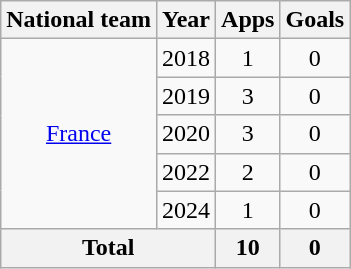<table class="wikitable" style="text-align: center;">
<tr>
<th>National team</th>
<th>Year</th>
<th>Apps</th>
<th>Goals</th>
</tr>
<tr>
<td rowspan="5"><a href='#'>France</a></td>
<td>2018</td>
<td>1</td>
<td>0</td>
</tr>
<tr>
<td>2019</td>
<td>3</td>
<td>0</td>
</tr>
<tr>
<td>2020</td>
<td>3</td>
<td>0</td>
</tr>
<tr>
<td>2022</td>
<td>2</td>
<td>0</td>
</tr>
<tr>
<td>2024</td>
<td>1</td>
<td>0</td>
</tr>
<tr>
<th colspan="2">Total</th>
<th>10</th>
<th>0</th>
</tr>
</table>
